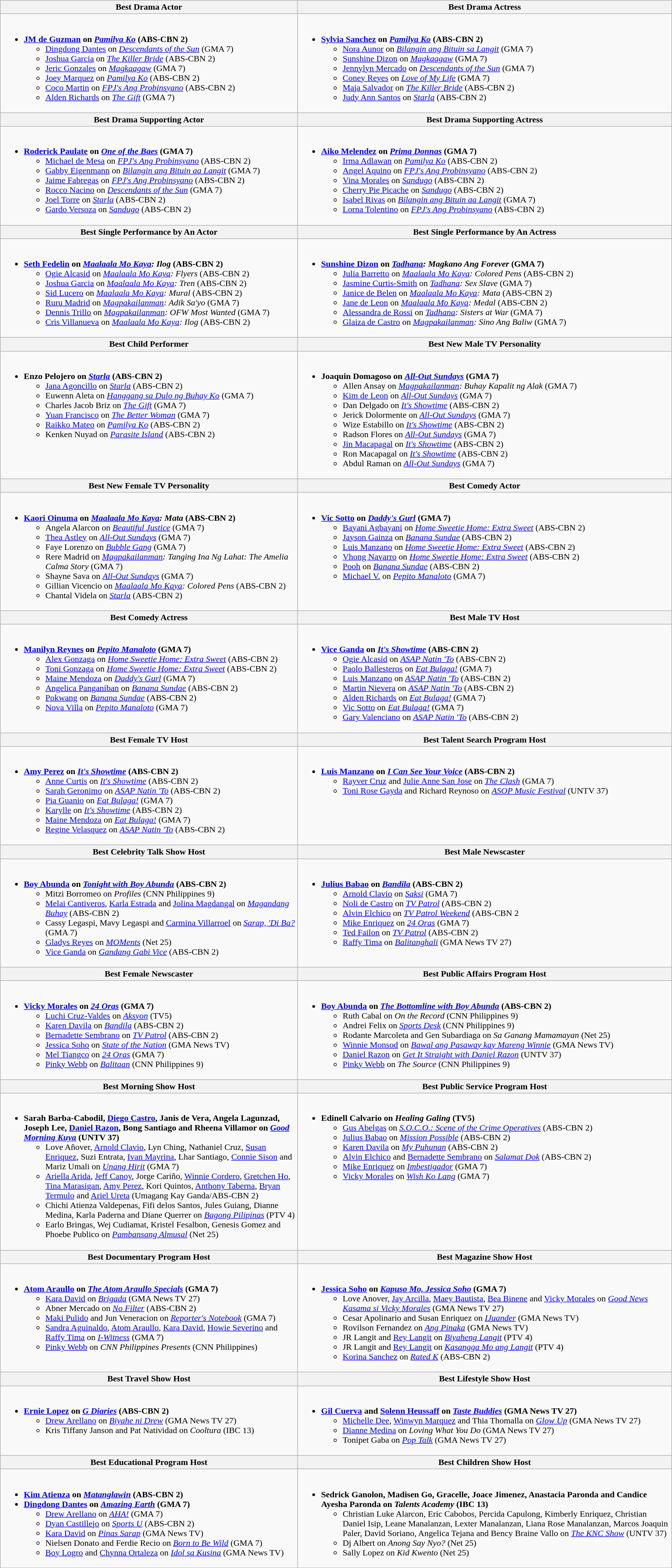<table class="wikitable">
<tr>
<th style:"width:50%">Best Drama Actor</th>
<th style:"width:50%">Best Drama Actress</th>
</tr>
<tr>
<td valign="top"><br><ul><li><strong><a href='#'>JM de Guzman</a> on <em><a href='#'>Pamilya Ko</a></em> (ABS-CBN 2)</strong><ul><li><a href='#'>Dingdong Dantes</a> on <em><a href='#'>Descendants of the Sun</a></em> (GMA 7)</li><li><a href='#'>Joshua Garcia</a> on <em><a href='#'>The Killer Bride</a></em> (ABS-CBN 2)</li><li><a href='#'>Jeric Gonzales</a> on <em><a href='#'>Magkaagaw</a></em> (GMA 7)</li><li><a href='#'>Joey Marquez</a> on <em><a href='#'>Pamilya Ko</a></em> (ABS-CBN 2)</li><li><a href='#'>Coco Martin</a> on <em><a href='#'>FPJ's Ang Probinsyano</a></em> (ABS-CBN 2)</li><li><a href='#'>Alden Richards</a> on <em><a href='#'>The Gift</a></em> (GMA 7)</li></ul></li></ul></td>
<td valign="top"><br><ul><li><strong><a href='#'>Sylvia Sanchez</a> on <em><a href='#'>Pamilya Ko</a></em> (ABS-CBN 2)</strong><ul><li><a href='#'>Nora Aunor</a> on <em><a href='#'>Bilangin ang Bituin sa Langit</a></em> (GMA 7)</li><li><a href='#'>Sunshine Dizon</a> on <em><a href='#'>Magkaagaw</a></em> (GMA 7)</li><li><a href='#'>Jennylyn Mercado</a> on <em><a href='#'>Descendants of the Sun</a></em> (GMA 7)</li><li><a href='#'>Coney Reyes</a> on <em><a href='#'>Love of My Life</a></em> (GMA 7)</li><li><a href='#'>Maja Salvador</a> on <em><a href='#'>The Killer Bride</a></em> (ABS-CBN 2)</li><li><a href='#'>Judy Ann Santos</a> on <em><a href='#'>Starla</a></em> (ABS-CBN 2)</li></ul></li></ul></td>
</tr>
<tr>
<th style:"width:50%">Best Drama Supporting Actor</th>
<th style:"width:50%">Best Drama Supporting Actress</th>
</tr>
<tr>
<td valign="top"><br><ul><li><strong><a href='#'>Roderick Paulate</a> on <em><a href='#'>One of the Baes</a></em> (GMA 7)</strong><ul><li><a href='#'>Michael de Mesa</a> on <em><a href='#'>FPJ's Ang Probinsyano</a></em> (ABS-CBN 2)</li><li><a href='#'>Gabby Eigenmann</a> on <em><a href='#'>Bilangin ang Bituin aa Langit</a></em> (GMA 7)</li><li><a href='#'>Jaime Fabregas</a> on <em><a href='#'>FPJ's Ang Probinsyano</a></em> (ABS-CBN 2)</li><li><a href='#'>Rocco Nacino</a> on <em><a href='#'>Descendants of the Sun</a></em> (GMA 7)</li><li><a href='#'>Joel Torre</a> on <em><a href='#'>Starla</a></em> (ABS-CBN 2)</li><li><a href='#'>Gardo Versoza</a> on <em><a href='#'>Sandugo</a></em> (ABS-CBN 2)</li></ul></li></ul></td>
<td valign="top"><br><ul><li><strong><a href='#'>Aiko Melendez</a> on <em><a href='#'>Prima Donnas</a></em> (GMA 7)</strong><ul><li><a href='#'>Irma Adlawan</a> on <em><a href='#'>Pamilya Ko</a></em> (ABS-CBN 2)</li><li><a href='#'>Angel Aquino</a> on <em><a href='#'>FPJ's Ang Probinsyano</a></em> (ABS-CBN 2)</li><li><a href='#'>Vina Morales</a> on <em><a href='#'>Sandugo</a></em> (ABS-CBN 2)</li><li><a href='#'>Cherry Pie Picache</a> on <em><a href='#'>Sandugo</a></em> (ABS-CBN 2)</li><li><a href='#'>Isabel Rivas</a> on <em><a href='#'>Bilangin ang Bituin aa Langit</a></em> (GMA 7)</li><li><a href='#'>Lorna Tolentino</a> on <em><a href='#'>FPJ's Ang Probinsyano</a></em> (ABS-CBN 2)</li></ul></li></ul></td>
</tr>
<tr>
<th style:"width:50%">Best Single Performance by An Actor</th>
<th style:"width:50%">Best Single Performance by An Actress</th>
</tr>
<tr>
<td valign="top"><br><ul><li><strong><a href='#'>Seth Fedelin</a> on <em><a href='#'>Maalaala Mo Kaya</a>: Ilog</em> (ABS-CBN 2)</strong><ul><li><a href='#'>Ogie Alcasid</a> on <em><a href='#'>Maalaala Mo Kaya</a>: Flyers</em> (ABS-CBN 2)</li><li><a href='#'>Joshua Garcia</a> on <em><a href='#'>Maalaala Mo Kaya</a>: Tren</em> (ABS-CBN 2)</li><li><a href='#'>Sid Lucero</a> on <em><a href='#'>Maalaala Mo Kaya</a>: Mural</em> (ABS-CBN 2)</li><li><a href='#'>Ruru Madrid</a> on <em><a href='#'>Magpakailanman</a>: Adik Sa'yo</em> (GMA 7)</li><li><a href='#'>Dennis Trillo</a> on <em><a href='#'>Magpakailanman</a>: OFW Most Wanted</em> (GMA 7)</li><li><a href='#'>Cris Villanueva</a> on <em><a href='#'>Maalaala Mo Kaya</a>: Ilog</em> (ABS-CBN 2)</li></ul></li></ul></td>
<td valign="top"><br><ul><li><strong><a href='#'>Sunshine Dizon</a> on <em><a href='#'>Tadhana</a>: Magkano Ang Forever</em> (GMA 7)</strong><ul><li><a href='#'>Julia Barretto</a> on <em><a href='#'>Maalaala Mo Kaya</a>: Colored Pens</em> (ABS-CBN 2)</li><li><a href='#'>Jasmine Curtis-Smith</a> on <em><a href='#'>Tadhana</a>: Sex Slave</em> (GMA 7)</li><li><a href='#'>Janice de Belen</a> on <em><a href='#'>Maalaala Mo Kaya</a>: Mata</em> (ABS-CBN 2)</li><li><a href='#'>Jane de Leon</a> on <em><a href='#'>Maalaala Mo Kaya</a>: Medal</em> (ABS-CBN 2)</li><li><a href='#'>Alessandra de Rossi</a> on <em><a href='#'>Tadhana</a>: Sisters at War</em> (GMA 7)</li><li><a href='#'>Glaiza de Castro</a> on <em><a href='#'>Magpakailanman</a>: Sino Ang Baliw</em> (GMA 7)</li></ul></li></ul></td>
</tr>
<tr>
<th style:"width:50%">Best Child Performer</th>
<th style:"width:50%">Best New Male TV Personality</th>
</tr>
<tr>
<td valign="top"><br><ul><li><strong>Enzo Pelojero on <em><a href='#'>Starla</a></em> (ABS-CBN 2)</strong><ul><li><a href='#'>Jana Agoncillo</a> on <em><a href='#'>Starla</a></em> (ABS-CBN 2)</li><li>Euwenn Aleta on <em><a href='#'>Hanggang sa Dulo ng Buhay Ko</a></em> (GMA 7)</li><li>Charles Jacob Briz on <em><a href='#'>The Gift</a></em> (GMA 7)</li><li><a href='#'>Yuan Francisco</a> on <em><a href='#'>The Better Woman</a></em> (GMA 7)</li><li><a href='#'>Raikko Mateo</a> on <em><a href='#'>Pamilya Ko</a></em> (ABS-CBN 2)</li><li>Kenken Nuyad on <em><a href='#'>Parasite Island</a></em> (ABS-CBN 2)</li></ul></li></ul></td>
<td valign="top"><br><ul><li><strong>Joaquin Domagoso on <em><a href='#'>All-Out Sundays</a></em> (GMA 7)</strong><ul><li>Allen Ansay on <em><a href='#'>Magpakailanman</a>: Buhay Kapalit ng Alak </em> (GMA 7)</li><li><a href='#'>Kim de Leon</a> on <em><a href='#'>All-Out Sundays</a></em> (GMA 7)</li><li>Dan Delgado on <em><a href='#'>It's Showtime</a></em> (ABS-CBN 2)</li><li>Jerick Dolormente on <em><a href='#'>All-Out Sundays</a></em> (GMA 7)</li><li>Wize Estabillo on <em><a href='#'>It's Showtime</a></em> (ABS-CBN 2)</li><li>Radson Flores on <em><a href='#'>All-Out Sundays</a></em> (GMA 7)</li><li><a href='#'>Jin Macapagal</a> on <em><a href='#'>It's Showtime</a></em> (ABS-CBN 2)</li><li>Ron Macapagal on <em><a href='#'>It's Showtime</a></em> (ABS-CBN 2)</li><li>Abdul Raman on <em><a href='#'>All-Out Sundays</a></em> (GMA 7)</li></ul></li></ul></td>
</tr>
<tr>
<th style:"width:50%">Best New Female TV Personality</th>
<th style:"width:50%">Best Comedy Actor</th>
</tr>
<tr>
<td valign="top"><br><ul><li><strong><a href='#'>Kaori Oinuma</a> on <em><a href='#'>Maalaala Mo Kaya</a>: Mata</em> (ABS-CBN 2)</strong><ul><li>Angela Alarcon on <em><a href='#'>Beautiful Justice</a></em> (GMA 7)</li><li><a href='#'>Thea Astley</a> on <em><a href='#'>All-Out Sundays</a></em> (GMA 7)</li><li>Faye Lorenzo on <em><a href='#'>Bubble Gang</a></em> (GMA 7)</li><li>Rere Madrid on <em><a href='#'>Magpakailanman</a>: Tanging Ina Ng Lahat: The Amelia Calma Story</em> (GMA 7)</li><li>Shayne Sava on <em><a href='#'>All-Out Sundays</a></em> (GMA 7)</li><li>Gillian Vicencio on <em><a href='#'>Maalaala Mo Kaya</a>: Colored Pens</em> (ABS-CBN 2)</li><li>Chantal Videla on <em><a href='#'>Starla</a></em> (ABS-CBN 2)</li></ul></li></ul></td>
<td valign="top"><br><ul><li><strong><a href='#'>Vic Sotto</a> on <em><a href='#'>Daddy's Gurl</a></em> (GMA 7)</strong><ul><li><a href='#'>Bayani Agbayani</a> on <em><a href='#'>Home Sweetie Home: Extra Sweet</a></em> (ABS-CBN 2)</li><li><a href='#'>Jayson Gainza</a> on <em><a href='#'>Banana Sundae</a></em> (ABS-CBN 2)</li><li><a href='#'>Luis Manzano</a> on <em><a href='#'>Home Sweetie Home: Extra Sweet</a></em> (ABS-CBN 2)</li><li><a href='#'>Vhong Navarro</a> on <em><a href='#'>Home Sweetie Home: Extra Sweet</a></em> (ABS-CBN 2)</li><li><a href='#'>Pooh</a> on <em><a href='#'>Banana Sundae</a></em> (ABS-CBN 2)</li><li><a href='#'>Michael V.</a> on <em><a href='#'>Pepito Manaloto</a></em> (GMA 7)</li></ul></li></ul></td>
</tr>
<tr>
<th style:"width:50%">Best Comedy Actress</th>
<th style:"width:50%">Best Male TV Host</th>
</tr>
<tr>
<td valign="top"><br><ul><li><strong><a href='#'>Manilyn Reynes</a> on <em><a href='#'>Pepito Manaloto</a></em> (GMA 7)</strong><ul><li><a href='#'>Alex Gonzaga</a> on <em><a href='#'>Home Sweetie Home: Extra Sweet</a></em> (ABS-CBN 2)</li><li><a href='#'>Toni Gonzaga</a> on <em><a href='#'>Home Sweetie Home: Extra Sweet</a></em> (ABS-CBN 2)</li><li><a href='#'>Maine Mendoza</a> on <em><a href='#'>Daddy's Gurl</a></em> (GMA 7)</li><li><a href='#'>Angelica Panganiban</a> on <em><a href='#'>Banana Sundae</a></em> (ABS-CBN 2)</li><li><a href='#'>Pokwang</a> on <em><a href='#'>Banana Sundae</a></em> (ABS-CBN 2)</li><li><a href='#'>Nova Villa</a> on <em><a href='#'>Pepito Manaloto</a></em> (GMA 7)</li></ul></li></ul></td>
<td valign="top"><br><ul><li><strong><a href='#'>Vice Ganda</a> on <em><a href='#'>It's Showtime</a></em> (ABS-CBN 2)</strong><ul><li><a href='#'>Ogie Alcasid</a> on <em><a href='#'>ASAP Natin 'To</a></em> (ABS-CBN 2)</li><li><a href='#'>Paolo Ballesteros</a> on <em><a href='#'>Eat Bulaga!</a></em> (GMA 7)</li><li><a href='#'>Luis Manzano</a> on <em><a href='#'>ASAP Natin 'To</a></em> (ABS-CBN 2)</li><li><a href='#'>Martin Nievera</a> on <em><a href='#'>ASAP Natin 'To</a></em> (ABS-CBN 2)</li><li><a href='#'>Alden Richards</a> on <em><a href='#'>Eat Bulaga!</a></em> (GMA 7)</li><li><a href='#'>Vic Sotto</a> on <em><a href='#'>Eat Bulaga!</a></em> (GMA 7)</li><li><a href='#'>Gary Valenciano</a> on <em><a href='#'>ASAP Natin 'To</a></em> (ABS-CBN 2)</li></ul></li></ul></td>
</tr>
<tr>
<th style:"width:50%">Best Female TV Host</th>
<th style:"width:50%">Best Talent Search Program Host</th>
</tr>
<tr>
<td valign="top"><br><ul><li><strong><a href='#'>Amy Perez</a> on <em><a href='#'>It's Showtime</a></em> (ABS-CBN 2)</strong><ul><li><a href='#'>Anne Curtis</a> on <em><a href='#'>It's Showtime</a></em> (ABS-CBN 2)</li><li><a href='#'>Sarah Geronimo</a> on <em><a href='#'>ASAP Natin 'To</a></em> (ABS-CBN 2)</li><li><a href='#'>Pia Guanio</a> on <em><a href='#'>Eat Bulaga!</a></em> (GMA 7)</li><li><a href='#'>Karylle</a> on <em><a href='#'>It's Showtime</a></em> (ABS-CBN 2)</li><li><a href='#'>Maine Mendoza</a> on <em><a href='#'>Eat Bulaga!</a></em> (GMA 7)</li><li><a href='#'>Regine Velasquez</a> on <em><a href='#'>ASAP Natin 'To</a></em> (ABS-CBN 2)</li></ul></li></ul></td>
<td valign="top"><br><ul><li><strong><a href='#'>Luis Manzano</a> on <em><a href='#'>I Can See Your Voice</a></em> (ABS-CBN 2)</strong><ul><li><a href='#'>Rayver Cruz</a> and <a href='#'>Julie Anne San Jose</a> on <em><a href='#'>The Clash</a></em> (GMA 7)</li><li><a href='#'>Toni Rose Gayda</a> and Richard Reynoso on <em><a href='#'>ASOP Music Festival</a></em> (UNTV 37)</li></ul></li></ul></td>
</tr>
<tr>
<th style:"width:50%">Best Celebrity Talk Show Host</th>
<th style:"width:50%">Best Male Newscaster</th>
</tr>
<tr>
<td valign="top"><br><ul><li><strong><a href='#'>Boy Abunda</a> on <em><a href='#'>Tonight with Boy Abunda</a></em> (ABS-CBN 2)</strong><ul><li>Mitzi Borromeo on <em>Profiles</em> (CNN Philippines 9)</li><li><a href='#'>Melai Cantiveros</a>, <a href='#'>Karla Estrada</a> and <a href='#'>Jolina Magdangal</a> on <em><a href='#'>Magandang Buhay</a></em> (ABS-CBN 2)</li><li>Cassy Legaspi, Mavy Legaspi and <a href='#'>Carmina Villarroel</a> on <em><a href='#'>Sarap, 'Di Ba?</a></em> (GMA 7)</li><li><a href='#'>Gladys Reyes</a> on <em><a href='#'>MOMents</a></em> (Net 25)</li><li><a href='#'>Vice Ganda</a> on <em><a href='#'>Gandang Gabi Vice</a></em> (ABS-CBN 2)</li></ul></li></ul></td>
<td valign="top"><br><ul><li><strong><a href='#'>Julius Babao</a> on <em><a href='#'>Bandila</a></em> (ABS-CBN 2)</strong><ul><li><a href='#'>Arnold Clavio</a> on <em><a href='#'>Saksi</a></em> (GMA 7)</li><li><a href='#'>Noli de Castro</a> on <em><a href='#'>TV Patrol</a></em> (ABS-CBN 2)</li><li><a href='#'>Alvin Elchico</a> on <em><a href='#'>TV Patrol Weekend</a></em> (ABS-CBN 2</li><li><a href='#'>Mike Enriquez</a> on <em><a href='#'>24 Oras</a></em> (GMA 7)</li><li><a href='#'>Ted Failon</a> on <em><a href='#'>TV Patrol</a></em> (ABS-CBN 2)</li><li><a href='#'>Raffy Tima</a> on <em><a href='#'>Balitanghali</a></em> (GMA News TV 27)</li></ul></li></ul></td>
</tr>
<tr>
<th style:"width:50%">Best Female Newscaster</th>
<th style:"width:50%">Best Public Affairs Program Host</th>
</tr>
<tr>
<td valign="top"><br><ul><li><strong><a href='#'>Vicky Morales</a> on <em><a href='#'>24 Oras</a></em> (GMA 7)</strong><ul><li><a href='#'>Luchi Cruz-Valdes</a> on <em><a href='#'>Aksyon</a></em> (TV5)</li><li><a href='#'>Karen Davila</a> on <em><a href='#'>Bandila</a></em> (ABS-CBN 2)</li><li><a href='#'>Bernadette Sembrano</a> on <em><a href='#'>TV Patrol</a></em> (ABS-CBN 2)</li><li><a href='#'>Jessica Soho</a> on <em><a href='#'>State of the Nation</a></em> (GMA News TV)</li><li><a href='#'>Mel Tiangco</a> on <em><a href='#'>24 Oras</a></em> (GMA 7)</li><li><a href='#'>Pinky Webb</a> on <em><a href='#'>Balitaan</a></em> (CNN Philippines 9)</li></ul></li></ul></td>
<td valign="top"><br><ul><li><strong><a href='#'>Boy Abunda</a> on <em><a href='#'>The Bottomline with Boy Abunda</a></em> (ABS-CBN 2)</strong><ul><li>Ruth Cabal on <em>On the Record</em> (CNN Philippines 9)</li><li>Andrei Felix on <em><a href='#'>Sports Desk</a></em> (CNN Philippines 9)</li><li>Rodante Marcoleta and Gen Subardiaga on <em>Sa Ganang Mamamayan</em> (Net 25)</li><li><a href='#'>Winnie Monsod</a> on <em><a href='#'>Bawal ang Pasaway kay Mareng Winnie</a></em> (GMA News TV)</li><li><a href='#'>Daniel Razon</a> on <em><a href='#'>Get It Straight with Daniel Razon</a></em> (UNTV 37)</li><li><a href='#'>Pinky Webb</a> on <em>The Source</em> (CNN Philippines 9)</li></ul></li></ul></td>
</tr>
<tr>
<th style:"width:50%">Best Morning Show Host</th>
<th style:"width:50%">Best Public Service Program Host</th>
</tr>
<tr>
<td valign="top"><br><ul><li><strong>Sarah Barba-Cabodil, <a href='#'>Diego Castro</a>, Janis de Vera, Angela Lagunzad, Joseph Lee, <a href='#'>Daniel Razon</a>, Bong Santiago and Rheena Villamor on <em><a href='#'>Good Morning Kuya</a></em> (UNTV 37)</strong><ul><li>Love Añover, <a href='#'>Arnold Clavio</a>, Lyn Ching, Nathaniel Cruz, <a href='#'>Susan Enriquez</a>, Suzi Entrata, <a href='#'>Ivan Mayrina</a>, Lhar Santiago, <a href='#'>Connie Sison</a> and Mariz Umali on <em><a href='#'>Unang Hirit</a></em> (GMA 7)</li><li><a href='#'>Ariella Arida</a>, <a href='#'>Jeff Canoy</a>, Jorge Cariño, <a href='#'>Winnie Cordero</a>, <a href='#'>Gretchen Ho</a>, <a href='#'>Tina Marasigan</a>, <a href='#'>Amy Perez</a>, Kori Quintos, <a href='#'>Anthony Taberna</a>, <a href='#'>Bryan Termulo</a> and <a href='#'>Ariel Ureta</a> (Umagang Kay Ganda/ABS-CBN 2)</li><li>Chichi Atienza Valdepenas, Fifi delos Santos, Jules Guiang, Dianne Medina, Karla Paderna and Diane Querrer on <em><a href='#'>Bagong Pilipinas</a></em> (PTV 4)</li><li>Earlo Bringas, Wej Cudiamat, Kristel Fesalbon, Genesis Gomez and Phoebe Publico on <em><a href='#'>Pambansang Almusal</a></em> (Net 25)</li></ul></li></ul></td>
<td valign="top"><br><ul><li><strong>Edinell Calvario on <em>Healing Galing</em> (TV5)</strong><ul><li><a href='#'>Gus Abelgas</a> on <em><a href='#'>S.O.C.O.: Scene of the Crime Operatives</a></em> (ABS-CBN 2)</li><li><a href='#'>Julius Babao</a> on <em><a href='#'>Mission Possible</a></em> (ABS-CBN 2)</li><li><a href='#'>Karen Davila</a> on <em><a href='#'>My Puhunan</a></em> (ABS-CBN 2)</li><li><a href='#'>Alvin Elchico</a> and <a href='#'>Bernadette Sembrano</a> on <em><a href='#'>Salamat Dok</a></em> (ABS-CBN 2)</li><li><a href='#'>Mike Enriquez</a> on <em><a href='#'>Imbestigador</a></em> (GMA 7)</li><li><a href='#'>Vicky Morales</a> on <em><a href='#'>Wish Ko Lang</a></em> (GMA 7)</li></ul></li></ul></td>
</tr>
<tr>
<th style:"width:50%">Best Documentary Program Host</th>
<th style:"width:50%">Best Magazine Show Host</th>
</tr>
<tr>
<td valign="top"><br><ul><li><strong><a href='#'>Atom Araullo</a> on <em><a href='#'>The Atom Araullo Specials</a></em> (GMA 7)</strong><ul><li><a href='#'>Kara David</a> on <em><a href='#'>Brigada</a></em> (GMA News TV 27)</li><li>Abner Mercado on <em><a href='#'>No Filter</a></em> (ABS-CBN 2)</li><li><a href='#'>Maki Pulido</a> and Jun Veneracion on <em><a href='#'>Reporter's Notebook</a></em> (GMA 7)</li><li><a href='#'>Sandra Aguinaldo</a>, <a href='#'>Atom Araullo</a>, <a href='#'>Kara David</a>, <a href='#'>Howie Severino</a> and <a href='#'>Raffy Tima</a> on <em><a href='#'>I-Witness</a></em> (GMA 7)</li><li><a href='#'>Pinky Webb</a> on <em>CNN Philippines Presents</em> (CNN Philippines)</li></ul></li></ul></td>
<td valign="top"><br><ul><li><strong><a href='#'>Jessica Soho</a> on <em><a href='#'>Kapuso Mo, Jessica Soho</a></em> (GMA 7)</strong><ul><li>Love Anover, <a href='#'>Jay Arcilla</a>, <a href='#'>Maey Bautista</a>, <a href='#'>Bea Binene</a> and <a href='#'>Vicky Morales</a> on <em><a href='#'>Good News Kasama si Vicky Morales</a></em> (GMA News TV 27)</li><li>Cesar Apolinario and Susan Enriquez on <em><a href='#'>IJuander</a></em> (GMA News TV)</li><li>Rovilson Fernandez on <em><a href='#'>Ang Pinaka</a></em> (GMA News TV)</li><li>JR Langit and <a href='#'>Rey Langit</a> on <em><a href='#'>Biyaheng Langit</a></em> (PTV 4)</li><li>JR Langit and <a href='#'>Rey Langit</a> on <em><a href='#'>Kasangga Mo ang Langit</a></em> (PTV 4)</li><li><a href='#'>Korina Sanchez</a> on <em><a href='#'>Rated K</a></em> (ABS-CBN 2)</li></ul></li></ul></td>
</tr>
<tr>
<th style:"width:50%">Best Travel Show Host</th>
<th style:"width:50%">Best Lifestyle Show Host</th>
</tr>
<tr>
<td valign="top"><br><ul><li><strong><a href='#'>Ernie Lopez</a> on <em><a href='#'>G Diaries</a></em> (ABS-CBN 2)</strong><ul><li><a href='#'>Drew Arellano</a> on <em><a href='#'>Biyahe ni Drew</a></em> (GMA News TV 27)</li><li>Kris Tiffany Janson and Pat Natividad on <em>Cooltura</em> (IBC 13)</li></ul></li></ul></td>
<td valign="top"><br><ul><li><strong><a href='#'>Gil Cuerva</a> and <a href='#'>Solenn Heussaff</a> on <em><a href='#'>Taste Buddies</a></em> (GMA News TV 27)</strong><ul><li><a href='#'>Michelle Dee</a>, <a href='#'>Winwyn Marquez</a> and Thia Thomalla on <em><a href='#'>Glow Up</a></em> (GMA News TV 27)</li><li><a href='#'>Dianne Medina</a> on <em>Loving What You Do</em> (GMA News TV 27)</li><li>Tonipet Gaba on <em><a href='#'>Pop Talk</a></em> (GMA News TV 27)</li></ul></li></ul></td>
</tr>
<tr>
<th style:"width:50%">Best Educational Program Host</th>
<th style:"width:50%">Best Children Show Host</th>
</tr>
<tr>
<td valign="top"><br><ul><li><strong><a href='#'>Kim Atienza</a> on <em><a href='#'>Matanglawin</a></em> (ABS-CBN 2)</strong></li><li><strong><a href='#'>Dingdong Dantes</a> on <em><a href='#'>Amazing Earth</a></em> (GMA 7)</strong><ul><li><a href='#'>Drew Arellano</a> on <em><a href='#'>AHA!</a></em> (GMA 7)</li><li><a href='#'>Dyan Castillejo</a> on <em><a href='#'>Sports U</a></em> (ABS-CBN 2)</li><li><a href='#'>Kara David</a> on <em><a href='#'>Pinas Sarap</a></em> (GMA News TV)</li><li>Nielsen Donato and Ferdie Recio on <em><a href='#'>Born to Be Wild</a></em> (GMA 7)</li><li><a href='#'>Boy Logro</a> and <a href='#'>Chynna Ortaleza</a> on <em><a href='#'>Idol sa Kusina</a></em> (GMA News TV)</li></ul></li></ul></td>
<td valign="top"><br><ul><li><strong>Sedrick Ganolon, Madisen Go, Gracelle, Joace Jimenez, Anastacia Paronda and Candice Ayesha Paronda on <em>Talents Academy</em> (IBC 13)</strong><ul><li>Christian Luke Alarcon, Eric Cabobos, Percida Capulong, Kimberly Enriquez, Christian Daniel Isip, Leane Manalanzan, Lexter Manalanzan, Liana Rose Manalanzan, Marcos Joaquin Paler, David Soriano, Angelica Tejana and Bency Braine Vallo on <em><a href='#'>The KNC Show</a></em> (UNTV 37)</li><li>Dj Albert on <em>Anong Say Nyo?</em> (Net 25)</li><li>Sally Lopez on <em>Kid Kwento</em> (Net 25)</li></ul></li></ul></td>
</tr>
</table>
